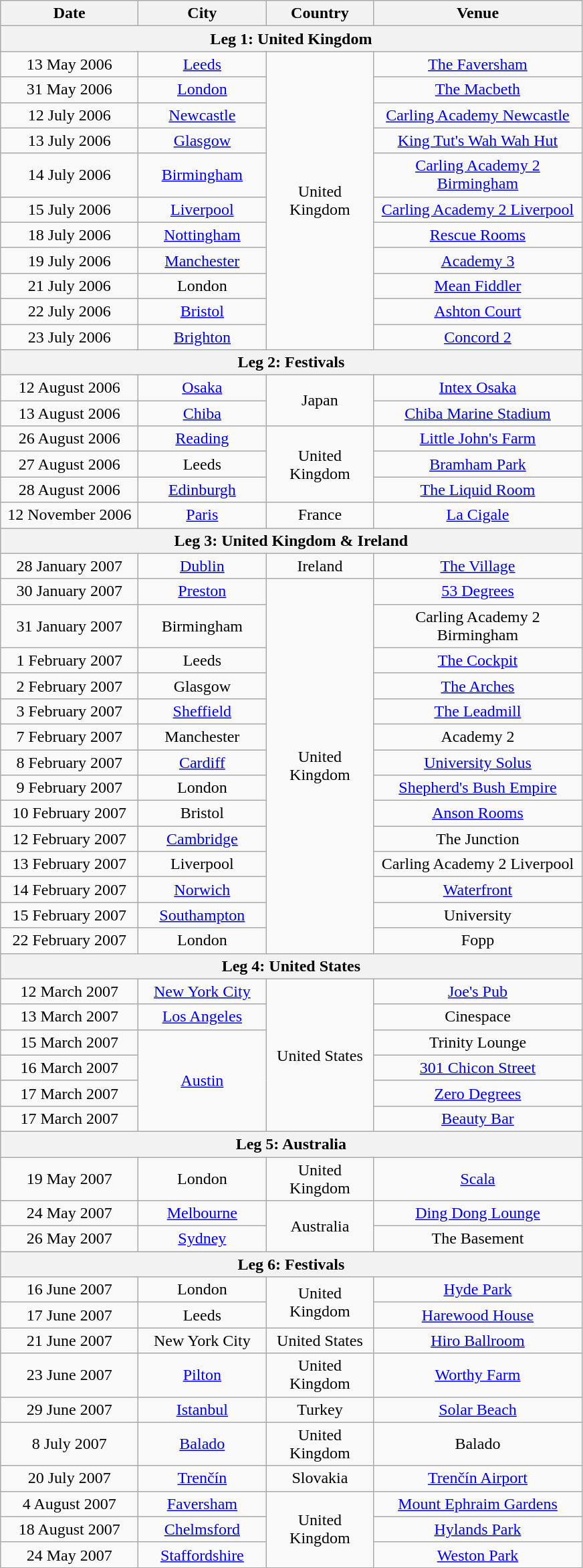<table class="wikitable" style="text-align:center;">
<tr>
<th width="130">Date</th>
<th width="120">City</th>
<th width="100">Country</th>
<th width="200">Venue</th>
</tr>
<tr>
<th colspan="4">Leg 1: United Kingdom</th>
</tr>
<tr>
<td>13 May 2006</td>
<td><a href='#'>Leeds</a></td>
<td rowspan="11">United Kingdom</td>
<td><a href='#'>The Faversham</a></td>
</tr>
<tr>
<td>31 May 2006</td>
<td><a href='#'>London</a></td>
<td><a href='#'>The Macbeth</a></td>
</tr>
<tr>
<td>12 July 2006</td>
<td><a href='#'>Newcastle</a></td>
<td><a href='#'>Carling Academy Newcastle</a></td>
</tr>
<tr>
<td>13 July 2006</td>
<td><a href='#'>Glasgow</a></td>
<td><a href='#'>King Tut's Wah Wah Hut</a></td>
</tr>
<tr>
<td>14 July 2006</td>
<td><a href='#'>Birmingham</a></td>
<td><a href='#'>Carling Academy 2 Birmingham</a></td>
</tr>
<tr>
<td>15 July 2006</td>
<td><a href='#'>Liverpool</a></td>
<td><a href='#'>Carling Academy 2 Liverpool</a></td>
</tr>
<tr>
<td>18 July 2006</td>
<td><a href='#'>Nottingham</a></td>
<td><a href='#'>Rescue Rooms</a></td>
</tr>
<tr>
<td>19 July 2006</td>
<td><a href='#'>Manchester</a></td>
<td><a href='#'>Academy 3</a></td>
</tr>
<tr>
<td>21 July 2006</td>
<td>London</td>
<td><a href='#'>Mean Fiddler</a></td>
</tr>
<tr>
<td>22 July 2006</td>
<td><a href='#'>Bristol</a></td>
<td><a href='#'>Ashton Court</a></td>
</tr>
<tr>
<td>23 July 2006</td>
<td><a href='#'>Brighton</a></td>
<td><a href='#'>Concord 2</a></td>
</tr>
<tr>
<th colspan="4">Leg 2: Festivals</th>
</tr>
<tr>
<td>12 August 2006</td>
<td><a href='#'>Osaka</a></td>
<td rowspan="2">Japan</td>
<td><a href='#'>Intex Osaka</a></td>
</tr>
<tr>
<td>13 August 2006</td>
<td><a href='#'>Chiba</a></td>
<td><a href='#'>Chiba Marine Stadium</a></td>
</tr>
<tr>
<td>26 August 2006</td>
<td><a href='#'>Reading</a></td>
<td rowspan="3">United Kingdom</td>
<td><a href='#'>Little John's Farm</a></td>
</tr>
<tr>
<td>27 August 2006</td>
<td>Leeds</td>
<td><a href='#'>Bramham Park</a></td>
</tr>
<tr>
<td>28 August 2006</td>
<td><a href='#'>Edinburgh</a></td>
<td><a href='#'>The Liquid Room</a></td>
</tr>
<tr>
<td>12 November 2006</td>
<td><a href='#'>Paris</a></td>
<td>France</td>
<td><a href='#'>La Cigale</a></td>
</tr>
<tr>
<th colspan="4">Leg 3: United Kingdom & Ireland</th>
</tr>
<tr>
<td>28 January 2007</td>
<td><a href='#'>Dublin</a></td>
<td>Ireland</td>
<td><a href='#'>The Village</a></td>
</tr>
<tr>
<td>30 January 2007</td>
<td><a href='#'>Preston</a></td>
<td rowspan="14">United Kingdom</td>
<td><a href='#'>53 Degrees</a></td>
</tr>
<tr>
<td>31 January 2007</td>
<td>Birmingham</td>
<td>Carling Academy 2 Birmingham</td>
</tr>
<tr>
<td>1 February 2007</td>
<td>Leeds</td>
<td><a href='#'>The Cockpit</a></td>
</tr>
<tr>
<td>2 February 2007</td>
<td>Glasgow</td>
<td><a href='#'>The Arches</a></td>
</tr>
<tr>
<td>3 February 2007</td>
<td><a href='#'>Sheffield</a></td>
<td><a href='#'>The Leadmill</a></td>
</tr>
<tr>
<td>7 February 2007</td>
<td>Manchester</td>
<td>Academy 2</td>
</tr>
<tr>
<td>8 February 2007</td>
<td><a href='#'>Cardiff</a></td>
<td><a href='#'>University Solus</a></td>
</tr>
<tr>
<td>9 February 2007</td>
<td>London</td>
<td><a href='#'>Shepherd's Bush Empire</a></td>
</tr>
<tr>
<td>10 February 2007</td>
<td>Bristol</td>
<td><a href='#'>Anson Rooms</a></td>
</tr>
<tr>
<td>12 February 2007</td>
<td><a href='#'>Cambridge</a></td>
<td>The Junction</td>
</tr>
<tr>
<td>13 February 2007</td>
<td>Liverpool</td>
<td>Carling Academy 2 Liverpool</td>
</tr>
<tr>
<td>14 February 2007</td>
<td><a href='#'>Norwich</a></td>
<td><a href='#'>Waterfront</a></td>
</tr>
<tr>
<td>15 February 2007</td>
<td><a href='#'>Southampton</a></td>
<td>University</td>
</tr>
<tr>
<td>22 February 2007</td>
<td>London</td>
<td>Fopp</td>
</tr>
<tr>
<th colspan="4">Leg 4: United States</th>
</tr>
<tr>
<td>12 March 2007</td>
<td><a href='#'>New York City</a></td>
<td rowspan="6">United States</td>
<td><a href='#'>Joe's Pub</a></td>
</tr>
<tr>
<td>13 March 2007</td>
<td><a href='#'>Los Angeles</a></td>
<td>Cinespace</td>
</tr>
<tr>
<td>15 March 2007</td>
<td rowspan="4"><a href='#'>Austin</a></td>
<td>Trinity Lounge</td>
</tr>
<tr>
<td>16 March 2007</td>
<td><a href='#'>301 Chicon Street</a></td>
</tr>
<tr>
<td>17 March 2007</td>
<td><a href='#'>Zero Degrees</a></td>
</tr>
<tr>
<td>17 March 2007</td>
<td><a href='#'>Beauty Bar</a></td>
</tr>
<tr>
<th colspan="4">Leg 5: Australia</th>
</tr>
<tr>
<td>19 May 2007</td>
<td>London</td>
<td>United Kingdom</td>
<td><a href='#'>Scala</a></td>
</tr>
<tr>
<td>24 May 2007</td>
<td><a href='#'>Melbourne</a></td>
<td rowspan="2">Australia</td>
<td><a href='#'>Ding Dong Lounge</a></td>
</tr>
<tr>
<td>26 May 2007</td>
<td><a href='#'>Sydney</a></td>
<td>The Basement</td>
</tr>
<tr>
<th colspan="4">Leg 6: Festivals</th>
</tr>
<tr>
<td>16 June 2007</td>
<td>London</td>
<td rowspan="2">United Kingdom</td>
<td><a href='#'>Hyde Park</a></td>
</tr>
<tr>
<td>17 June 2007</td>
<td>Leeds</td>
<td><a href='#'>Harewood House</a></td>
</tr>
<tr>
<td>21 June 2007</td>
<td>New York City</td>
<td>United States</td>
<td><a href='#'>Hiro Ballroom</a></td>
</tr>
<tr>
<td>23 June 2007</td>
<td><a href='#'>Pilton</a></td>
<td>United Kingdom</td>
<td><a href='#'>Worthy Farm</a></td>
</tr>
<tr>
<td>29 June 2007</td>
<td><a href='#'>Istanbul</a></td>
<td>Turkey</td>
<td><a href='#'>Solar Beach</a></td>
</tr>
<tr>
<td>8 July 2007</td>
<td><a href='#'>Balado</a></td>
<td>United Kingdom</td>
<td>Balado</td>
</tr>
<tr>
<td>20 July 2007</td>
<td><a href='#'>Trenčín</a></td>
<td>Slovakia</td>
<td><a href='#'>Trenčín Airport</a></td>
</tr>
<tr>
<td>4 August 2007</td>
<td><a href='#'>Faversham</a></td>
<td rowspan="3">United Kingdom</td>
<td><a href='#'>Mount Ephraim Gardens</a></td>
</tr>
<tr>
<td>18 August 2007</td>
<td><a href='#'>Chelmsford</a></td>
<td><a href='#'>Hylands Park</a></td>
</tr>
<tr>
<td>24 May 2007</td>
<td><a href='#'>Staffordshire</a></td>
<td><a href='#'>Weston Park</a></td>
</tr>
</table>
